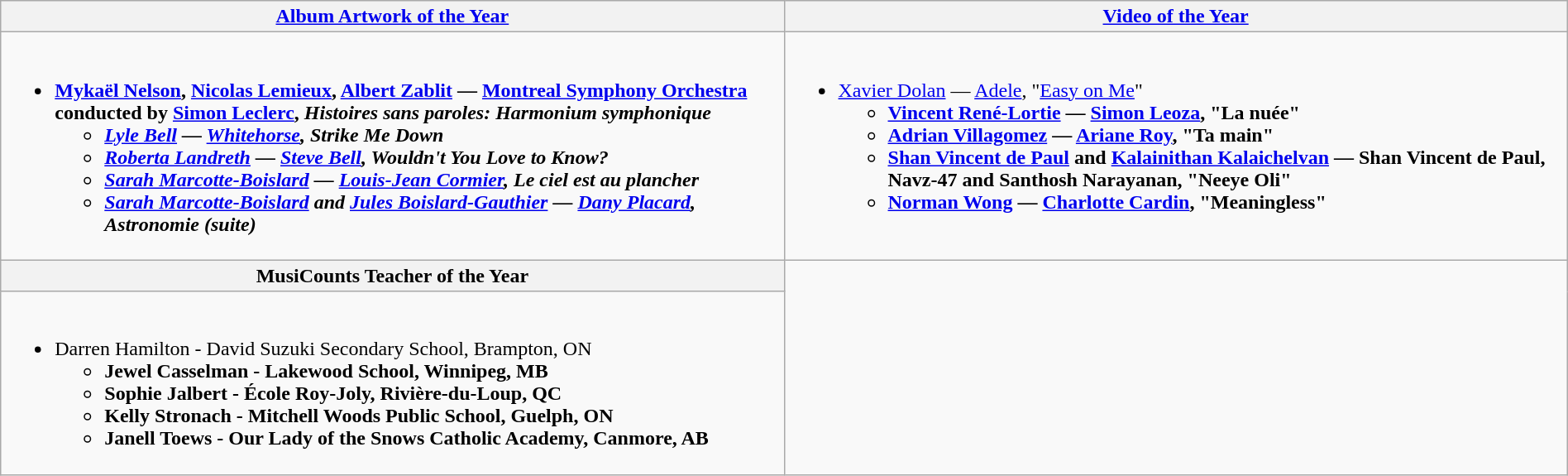<table class=wikitable style="width:100%">
<tr>
<th style="width:50%"><a href='#'>Album Artwork of the Year</a></th>
<th style="width:50%"><a href='#'>Video of the Year</a></th>
</tr>
<tr>
<td valign="top"><br><ul><li> <strong><a href='#'>Mykaël Nelson</a>, <a href='#'>Nicolas Lemieux</a>, <a href='#'>Albert Zablit</a> — <a href='#'>Montreal Symphony Orchestra</a> conducted by <a href='#'>Simon Leclerc</a>, <em>Histoires sans paroles: Harmonium symphonique<strong><em><ul><li><a href='#'>Lyle Bell</a> — <a href='#'>Whitehorse</a>, </em>Strike Me Down<em></li><li><a href='#'>Roberta Landreth</a> — <a href='#'>Steve Bell</a>, </em>Wouldn't You Love to Know?<em></li><li><a href='#'>Sarah Marcotte-Boislard</a> — <a href='#'>Louis-Jean Cormier</a>, </em>Le ciel est au plancher<em></li><li><a href='#'>Sarah Marcotte-Boislard</a> and <a href='#'>Jules Boislard-Gauthier</a> — <a href='#'>Dany Placard</a>, </em>Astronomie (suite)<em></li></ul></li></ul></td>
<td valign="top"><br><ul><li> </strong><a href='#'>Xavier Dolan</a> — <a href='#'>Adele</a>, "<a href='#'>Easy on Me</a>"<strong><ul><li><a href='#'>Vincent René-Lortie</a> — <a href='#'>Simon Leoza</a>, "La nuée"</li><li><a href='#'>Adrian Villagomez</a> — <a href='#'>Ariane Roy</a>, "Ta main"</li><li><a href='#'>Shan Vincent de Paul</a> and <a href='#'>Kalainithan Kalaichelvan</a> — Shan Vincent de Paul, Navz-47 and Santhosh Narayanan, "Neeye Oli"</li><li><a href='#'>Norman Wong</a> — <a href='#'>Charlotte Cardin</a>, "Meaningless"</li></ul></li></ul></td>
</tr>
<tr>
<th style="width:50%">MusiCounts Teacher of the Year</th>
</tr>
<tr>
<td valign="top"><br><ul><li> </strong>Darren Hamilton - David Suzuki Secondary School, Brampton, ON<strong><ul><li>Jewel Casselman - Lakewood School, Winnipeg, MB</li><li>Sophie Jalbert - École Roy-Joly, Rivière-du-Loup, QC</li><li>Kelly Stronach - Mitchell Woods Public School, Guelph, ON</li><li>Janell Toews - Our Lady of the Snows Catholic Academy, Canmore, AB</li></ul></li></ul></td>
</tr>
</table>
